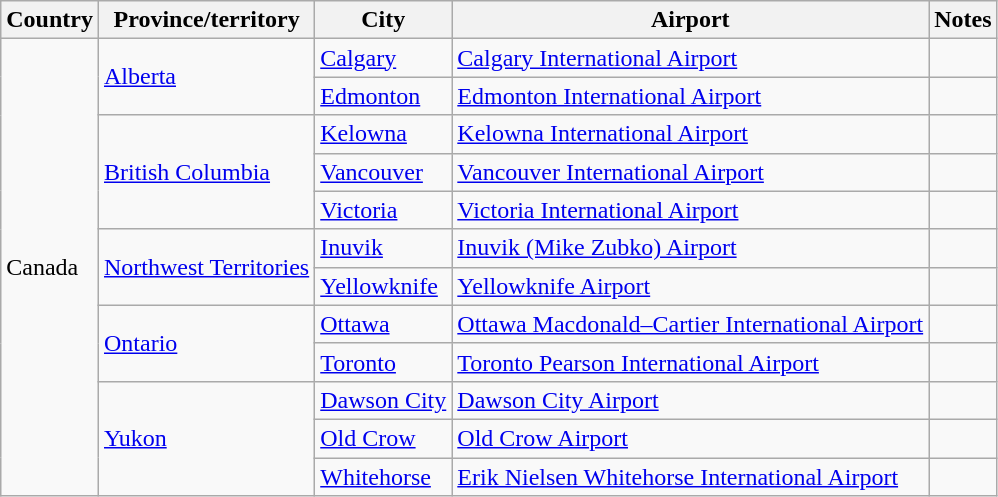<table class="wikitable sortable">
<tr>
<th>Country</th>
<th>Province/territory</th>
<th>City</th>
<th>Airport</th>
<th class="unsortable">Notes</th>
</tr>
<tr>
<td rowspan="12">Canada</td>
<td rowspan="2"><a href='#'>Alberta</a></td>
<td><a href='#'>Calgary</a></td>
<td><a href='#'>Calgary International Airport</a></td>
<td></td>
</tr>
<tr>
<td><a href='#'>Edmonton</a></td>
<td><a href='#'>Edmonton International Airport</a></td>
<td></td>
</tr>
<tr>
<td rowspan="3"><a href='#'>British Columbia</a></td>
<td><a href='#'>Kelowna</a></td>
<td><a href='#'>Kelowna International Airport</a></td>
<td></td>
</tr>
<tr>
<td><a href='#'>Vancouver</a></td>
<td><a href='#'>Vancouver International Airport</a></td>
<td></td>
</tr>
<tr>
<td><a href='#'>Victoria</a></td>
<td><a href='#'>Victoria International Airport</a></td>
</tr>
<tr>
<td rowspan="2"><a href='#'>Northwest Territories</a></td>
<td><a href='#'>Inuvik</a></td>
<td><a href='#'>Inuvik (Mike Zubko) Airport</a></td>
<td></td>
</tr>
<tr>
<td><a href='#'>Yellowknife</a></td>
<td><a href='#'>Yellowknife Airport</a></td>
<td></td>
</tr>
<tr>
<td rowspan="2"><a href='#'>Ontario</a></td>
<td><a href='#'>Ottawa</a></td>
<td><a href='#'>Ottawa Macdonald–Cartier International Airport</a></td>
<td></td>
</tr>
<tr>
<td><a href='#'>Toronto</a></td>
<td><a href='#'>Toronto Pearson International Airport</a></td>
<td></td>
</tr>
<tr>
<td rowspan="3"><a href='#'>Yukon</a></td>
<td><a href='#'>Dawson City</a></td>
<td><a href='#'>Dawson City Airport</a></td>
<td></td>
</tr>
<tr>
<td><a href='#'>Old Crow</a></td>
<td><a href='#'>Old Crow Airport</a></td>
<td></td>
</tr>
<tr>
<td><a href='#'>Whitehorse</a></td>
<td><a href='#'>Erik Nielsen Whitehorse International Airport</a></td>
<td></td>
</tr>
</table>
